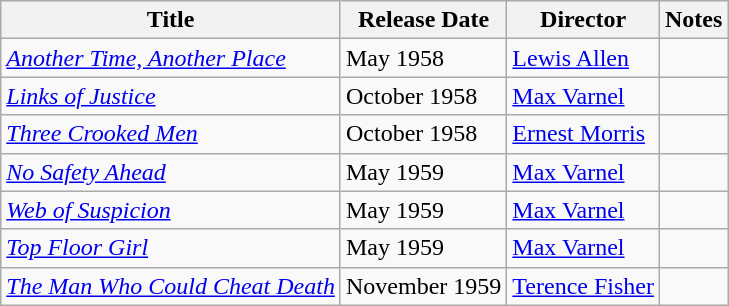<table class="wikitable sortable">
<tr>
<th>Title</th>
<th>Release Date</th>
<th>Director</th>
<th>Notes</th>
</tr>
<tr>
<td><em><a href='#'>Another Time, Another Place</a></em></td>
<td>May 1958</td>
<td><a href='#'>Lewis Allen</a></td>
<td></td>
</tr>
<tr>
<td><em><a href='#'>Links of Justice</a></em></td>
<td>October 1958</td>
<td><a href='#'>Max Varnel</a></td>
<td></td>
</tr>
<tr>
<td><em><a href='#'>Three Crooked Men</a></em></td>
<td>October 1958</td>
<td><a href='#'>Ernest Morris</a></td>
<td></td>
</tr>
<tr>
<td><em><a href='#'>No Safety Ahead</a></em></td>
<td>May 1959</td>
<td><a href='#'>Max Varnel</a></td>
<td></td>
</tr>
<tr>
<td><em><a href='#'>Web of Suspicion</a></em></td>
<td>May 1959</td>
<td><a href='#'>Max Varnel</a></td>
<td></td>
</tr>
<tr>
<td><em><a href='#'>Top Floor Girl</a></em></td>
<td>May 1959</td>
<td><a href='#'>Max Varnel</a></td>
<td></td>
</tr>
<tr>
<td><em><a href='#'>The Man Who Could Cheat Death</a></em></td>
<td>November 1959</td>
<td><a href='#'>Terence Fisher</a></td>
<td></td>
</tr>
</table>
